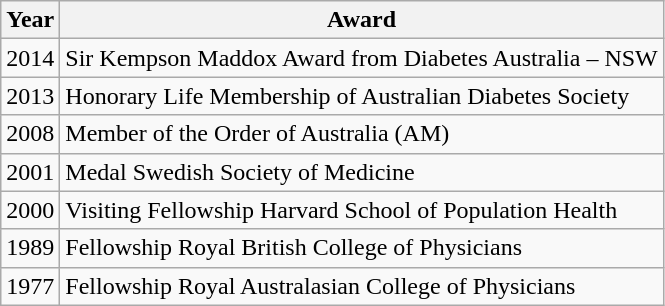<table class="wikitable">
<tr>
<th>Year</th>
<th>Award</th>
</tr>
<tr>
<td>2014</td>
<td>Sir Kempson Maddox Award from Diabetes Australia – NSW</td>
</tr>
<tr>
<td>2013</td>
<td>Honorary Life Membership of Australian Diabetes Society</td>
</tr>
<tr>
<td>2008</td>
<td>Member of the Order of Australia (AM)</td>
</tr>
<tr>
<td>2001</td>
<td>Medal Swedish Society of Medicine</td>
</tr>
<tr>
<td>2000</td>
<td>Visiting Fellowship Harvard School of Population Health</td>
</tr>
<tr>
<td>1989</td>
<td>Fellowship Royal British College of Physicians</td>
</tr>
<tr>
<td>1977</td>
<td>Fellowship Royal Australasian College of Physicians</td>
</tr>
</table>
